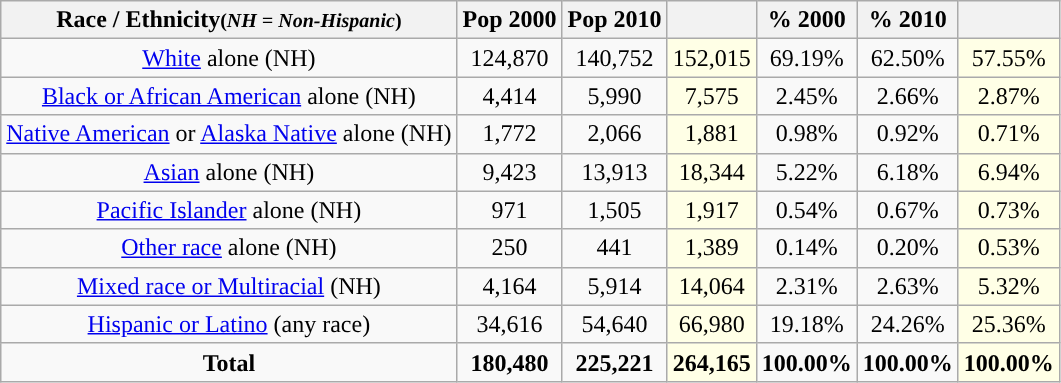<table class="wikitable" style="text-align:center;">
<tr>
<th>Race / Ethnicity<small>(<em>NH = Non-Hispanic</em>)</small></th>
<th>Pop 2000</th>
<th>Pop 2010</th>
<th></th>
<th>% 2000</th>
<th>% 2010</th>
<th></th>
</tr>
<tr>
<td><a href='#'>White</a> alone (NH)</td>
<td>124,870</td>
<td>140,752</td>
<td style='background: #ffffe6;'>152,015</td>
<td>69.19%</td>
<td>62.50%</td>
<td style='background: #ffffe6;'>57.55%</td>
</tr>
<tr>
<td><a href='#'>Black or African American</a> alone (NH)</td>
<td>4,414</td>
<td>5,990</td>
<td style='background: #ffffe6;'>7,575</td>
<td>2.45%</td>
<td>2.66%</td>
<td style='background: #ffffe6;'>2.87%</td>
</tr>
<tr>
<td><a href='#'>Native American</a> or <a href='#'>Alaska Native</a> alone (NH)</td>
<td>1,772</td>
<td>2,066</td>
<td style='background: #ffffe6;'>1,881</td>
<td>0.98%</td>
<td>0.92%</td>
<td style='background: #ffffe6;'>0.71%</td>
</tr>
<tr>
<td><a href='#'>Asian</a> alone (NH)</td>
<td>9,423</td>
<td>13,913</td>
<td style='background: #ffffe6;'>18,344</td>
<td>5.22%</td>
<td>6.18%</td>
<td style='background: #ffffe6;'>6.94%</td>
</tr>
<tr>
<td><a href='#'>Pacific Islander</a> alone (NH)</td>
<td>971</td>
<td>1,505</td>
<td style='background: #ffffe6;'>1,917</td>
<td>0.54%</td>
<td>0.67%</td>
<td style='background: #ffffe6;'>0.73%</td>
</tr>
<tr>
<td><a href='#'>Other race</a> alone (NH)</td>
<td>250</td>
<td>441</td>
<td style='background: #ffffe6;'>1,389</td>
<td>0.14%</td>
<td>0.20%</td>
<td style='background: #ffffe6;'>0.53%</td>
</tr>
<tr>
<td><a href='#'>Mixed race or Multiracial</a> (NH)</td>
<td>4,164</td>
<td>5,914</td>
<td style='background: #ffffe6;'>14,064</td>
<td>2.31%</td>
<td>2.63%</td>
<td style='background: #ffffe6;'>5.32%</td>
</tr>
<tr>
<td><a href='#'>Hispanic or Latino</a> (any race)</td>
<td>34,616</td>
<td>54,640</td>
<td style='background: #ffffe6;'>66,980</td>
<td>19.18%</td>
<td>24.26%</td>
<td style='background: #ffffe6;'>25.36%</td>
</tr>
<tr>
<td><strong>Total</strong></td>
<td><strong>180,480</strong></td>
<td><strong>225,221</strong></td>
<td style='background: #ffffe6;'><strong>264,165</strong></td>
<td><strong>100.00%</strong></td>
<td><strong>100.00%</strong></td>
<td style='background: #ffffe6;'><strong>100.00%</strong></td>
</tr>
</table>
